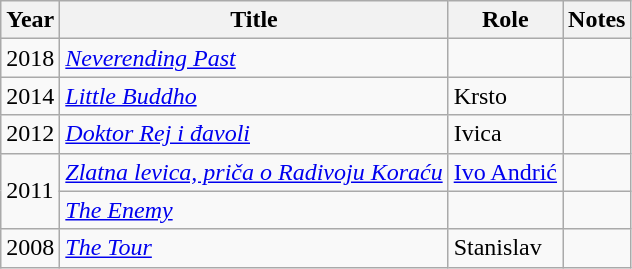<table class="wikitable sortable">
<tr>
<th>Year</th>
<th>Title</th>
<th>Role</th>
<th class="unsortable">Notes</th>
</tr>
<tr>
<td>2018</td>
<td><em><a href='#'>Neverending Past</a></em></td>
<td></td>
<td></td>
</tr>
<tr>
<td>2014</td>
<td><em><a href='#'>Little Buddho</a></em></td>
<td>Krsto</td>
<td></td>
</tr>
<tr>
<td>2012</td>
<td><em><a href='#'>Doktor Rej i đavoli</a></em></td>
<td>Ivica</td>
<td></td>
</tr>
<tr>
<td rowspan=2>2011</td>
<td><em><a href='#'>Zlatna levica, priča o Radivoju Koraću</a></em></td>
<td><a href='#'>Ivo Andrić</a></td>
<td></td>
</tr>
<tr>
<td><em><a href='#'>The Enemy</a></em></td>
<td></td>
<td></td>
</tr>
<tr>
<td>2008</td>
<td><em><a href='#'>The Tour</a></em></td>
<td>Stanislav</td>
<td></td>
</tr>
</table>
